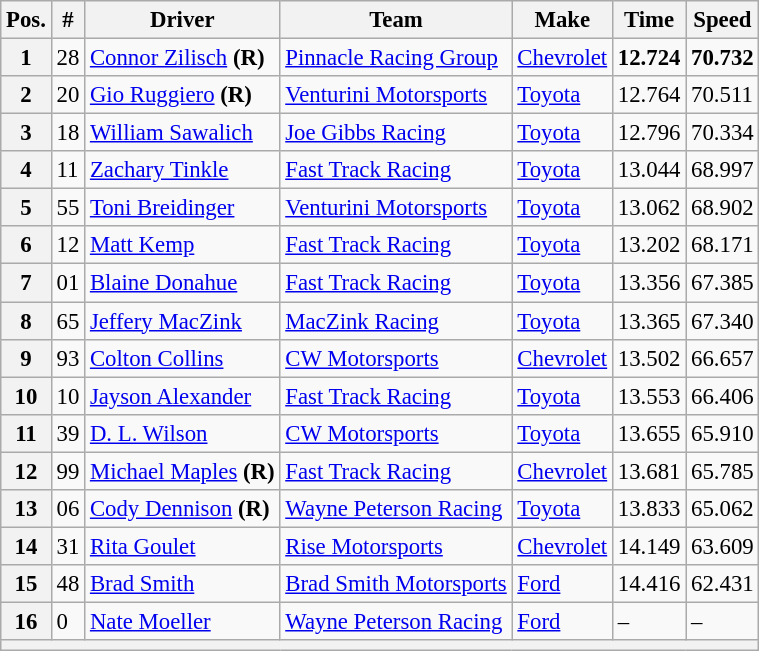<table class="wikitable" style="font-size:95%">
<tr>
<th>Pos.</th>
<th>#</th>
<th>Driver</th>
<th>Team</th>
<th>Make</th>
<th>Time</th>
<th>Speed</th>
</tr>
<tr>
<th>1</th>
<td>28</td>
<td><a href='#'>Connor Zilisch</a> <strong>(R)</strong></td>
<td><a href='#'>Pinnacle Racing Group</a></td>
<td><a href='#'>Chevrolet</a></td>
<td><strong>12.724</strong></td>
<td><strong>70.732</strong></td>
</tr>
<tr>
<th>2</th>
<td>20</td>
<td><a href='#'>Gio Ruggiero</a> <strong>(R)</strong></td>
<td><a href='#'>Venturini Motorsports</a></td>
<td><a href='#'>Toyota</a></td>
<td>12.764</td>
<td>70.511</td>
</tr>
<tr>
<th>3</th>
<td>18</td>
<td><a href='#'>William Sawalich</a></td>
<td><a href='#'>Joe Gibbs Racing</a></td>
<td><a href='#'>Toyota</a></td>
<td>12.796</td>
<td>70.334</td>
</tr>
<tr>
<th>4</th>
<td>11</td>
<td><a href='#'>Zachary Tinkle</a></td>
<td><a href='#'>Fast Track Racing</a></td>
<td><a href='#'>Toyota</a></td>
<td>13.044</td>
<td>68.997</td>
</tr>
<tr>
<th>5</th>
<td>55</td>
<td><a href='#'>Toni Breidinger</a></td>
<td><a href='#'>Venturini Motorsports</a></td>
<td><a href='#'>Toyota</a></td>
<td>13.062</td>
<td>68.902</td>
</tr>
<tr>
<th>6</th>
<td>12</td>
<td><a href='#'>Matt Kemp</a></td>
<td><a href='#'>Fast Track Racing</a></td>
<td><a href='#'>Toyota</a></td>
<td>13.202</td>
<td>68.171</td>
</tr>
<tr>
<th>7</th>
<td>01</td>
<td><a href='#'>Blaine Donahue</a></td>
<td><a href='#'>Fast Track Racing</a></td>
<td><a href='#'>Toyota</a></td>
<td>13.356</td>
<td>67.385</td>
</tr>
<tr>
<th>8</th>
<td>65</td>
<td><a href='#'>Jeffery MacZink</a></td>
<td><a href='#'>MacZink Racing</a></td>
<td><a href='#'>Toyota</a></td>
<td>13.365</td>
<td>67.340</td>
</tr>
<tr>
<th>9</th>
<td>93</td>
<td><a href='#'>Colton Collins</a></td>
<td><a href='#'>CW Motorsports</a></td>
<td><a href='#'>Chevrolet</a></td>
<td>13.502</td>
<td>66.657</td>
</tr>
<tr>
<th>10</th>
<td>10</td>
<td><a href='#'>Jayson Alexander</a></td>
<td><a href='#'>Fast Track Racing</a></td>
<td><a href='#'>Toyota</a></td>
<td>13.553</td>
<td>66.406</td>
</tr>
<tr>
<th>11</th>
<td>39</td>
<td><a href='#'>D. L. Wilson</a></td>
<td><a href='#'>CW Motorsports</a></td>
<td><a href='#'>Toyota</a></td>
<td>13.655</td>
<td>65.910</td>
</tr>
<tr>
<th>12</th>
<td>99</td>
<td><a href='#'>Michael Maples</a> <strong>(R)</strong></td>
<td><a href='#'>Fast Track Racing</a></td>
<td><a href='#'>Chevrolet</a></td>
<td>13.681</td>
<td>65.785</td>
</tr>
<tr>
<th>13</th>
<td>06</td>
<td><a href='#'>Cody Dennison</a> <strong>(R)</strong></td>
<td><a href='#'>Wayne Peterson Racing</a></td>
<td><a href='#'>Toyota</a></td>
<td>13.833</td>
<td>65.062</td>
</tr>
<tr>
<th>14</th>
<td>31</td>
<td><a href='#'>Rita Goulet</a></td>
<td><a href='#'>Rise Motorsports</a></td>
<td><a href='#'>Chevrolet</a></td>
<td>14.149</td>
<td>63.609</td>
</tr>
<tr>
<th>15</th>
<td>48</td>
<td><a href='#'>Brad Smith</a></td>
<td><a href='#'>Brad Smith Motorsports</a></td>
<td><a href='#'>Ford</a></td>
<td>14.416</td>
<td>62.431</td>
</tr>
<tr>
<th>16</th>
<td>0</td>
<td><a href='#'>Nate Moeller</a></td>
<td><a href='#'>Wayne Peterson Racing</a></td>
<td><a href='#'>Ford</a></td>
<td>–</td>
<td>–</td>
</tr>
<tr>
<th colspan="7"></th>
</tr>
</table>
